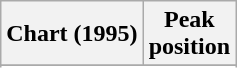<table class="wikitable sortable">
<tr>
<th>Chart (1995)</th>
<th>Peak<br>position</th>
</tr>
<tr>
</tr>
<tr>
</tr>
<tr>
</tr>
</table>
